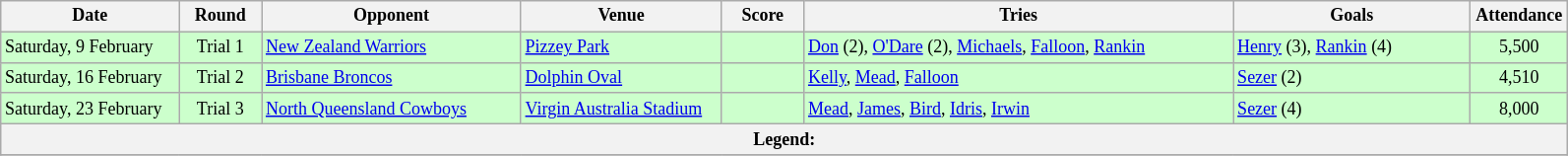<table class="wikitable" style="font-size:75%;">
<tr>
<th width="115">Date</th>
<th width="50">Round</th>
<th width="170">Opponent</th>
<th width="130">Venue</th>
<th width="50">Score</th>
<th width="285">Tries</th>
<th width="155">Goals</th>
<th width="60">Attendance</th>
</tr>
<tr bgcolor=#CCFFCC>
<td>Saturday, 9 February</td>
<td style="text-align:center;">Trial 1</td>
<td> <a href='#'>New Zealand Warriors</a></td>
<td><a href='#'>Pizzey Park</a></td>
<td style="text-align:center;"></td>
<td><a href='#'>Don</a> (2), <a href='#'>O'Dare</a> (2), <a href='#'>Michaels</a>, <a href='#'>Falloon</a>, <a href='#'>Rankin</a></td>
<td><a href='#'>Henry</a> (3), <a href='#'>Rankin</a> (4)</td>
<td style="text-align:center;">5,500</td>
</tr>
<tr bgcolor=#CCFFCC>
<td>Saturday, 16 February</td>
<td style="text-align:center;">Trial 2</td>
<td> <a href='#'>Brisbane Broncos</a></td>
<td><a href='#'>Dolphin Oval</a></td>
<td style="text-align:center;"></td>
<td><a href='#'>Kelly</a>, <a href='#'>Mead</a>, <a href='#'>Falloon</a></td>
<td><a href='#'>Sezer</a> (2)</td>
<td style="text-align:center;">4,510</td>
</tr>
<tr bgcolor=#CCFFCC>
<td>Saturday, 23 February</td>
<td style="text-align:center;">Trial 3</td>
<td> <a href='#'>North Queensland Cowboys</a></td>
<td><a href='#'>Virgin Australia Stadium</a></td>
<td style="text-align:center;"></td>
<td><a href='#'>Mead</a>, <a href='#'>James</a>, <a href='#'>Bird</a>, <a href='#'>Idris</a>, <a href='#'>Irwin</a></td>
<td><a href='#'>Sezer</a> (4)</td>
<td style="text-align:center;">8,000</td>
</tr>
<tr>
<th colspan="11"><strong>Legend</strong>:   </th>
</tr>
<tr>
</tr>
</table>
